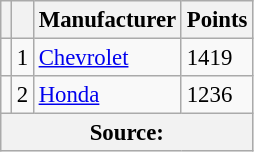<table class="wikitable" style="font-size: 95%;">
<tr>
<th scope="col"></th>
<th scope="col"></th>
<th scope="col">Manufacturer</th>
<th scope="col">Points</th>
</tr>
<tr>
<td align="left"></td>
<td align="center">1</td>
<td><a href='#'>Chevrolet</a></td>
<td>1419</td>
</tr>
<tr>
<td align="left"></td>
<td align="center">2</td>
<td><a href='#'>Honda</a></td>
<td>1236</td>
</tr>
<tr>
<th colspan=4>Source:</th>
</tr>
</table>
